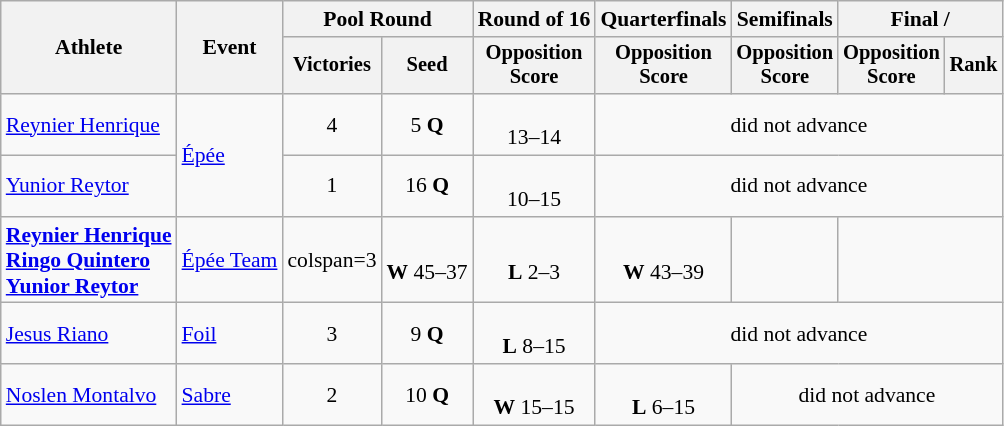<table class=wikitable style="font-size:90%">
<tr>
<th rowspan="2">Athlete</th>
<th rowspan="2">Event</th>
<th colspan=2>Pool Round</th>
<th>Round of 16</th>
<th>Quarterfinals</th>
<th>Semifinals</th>
<th colspan=2>Final / </th>
</tr>
<tr style="font-size:95%">
<th>Victories</th>
<th>Seed</th>
<th>Opposition<br>Score</th>
<th>Opposition<br>Score</th>
<th>Opposition<br>Score</th>
<th>Opposition<br>Score</th>
<th>Rank</th>
</tr>
<tr align=center>
<td align=left><a href='#'>Reynier Henrique</a></td>
<td align=left rowspan=2><a href='#'>Épée</a></td>
<td>4</td>
<td>5 <strong>Q</strong></td>
<td><br>13–14</td>
<td colspan=4>did not advance</td>
</tr>
<tr align=center>
<td align=left><a href='#'>Yunior Reytor</a></td>
<td>1</td>
<td>16 <strong>Q</strong></td>
<td><br>10–15</td>
<td colspan=4>did not advance</td>
</tr>
<tr align=center>
<td align=left><strong><a href='#'>Reynier Henrique</a><br><a href='#'>Ringo Quintero</a><br><a href='#'>Yunior Reytor</a></strong></td>
<td align=left><a href='#'>Épée Team</a></td>
<td>colspan=3 </td>
<td><br><strong>W</strong> 45–37</td>
<td><br><strong>L</strong> 2–3</td>
<td><br><strong>W</strong> 43–39</td>
<td></td>
</tr>
<tr align=center>
<td align=left><a href='#'>Jesus Riano</a></td>
<td align=left><a href='#'>Foil</a></td>
<td>3</td>
<td>9 <strong>Q</strong></td>
<td><br><strong>L</strong> 8–15</td>
<td colspan=4>did not advance</td>
</tr>
<tr align=center>
<td align=left><a href='#'>Noslen Montalvo</a></td>
<td align=left><a href='#'>Sabre</a></td>
<td>2</td>
<td>10 <strong>Q</strong></td>
<td><br><strong>W</strong> 15–15</td>
<td><br><strong>L</strong> 6–15</td>
<td colspan=3>did not advance</td>
</tr>
</table>
